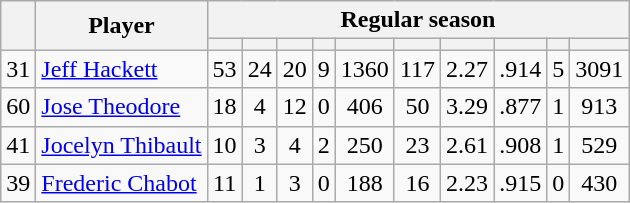<table class="wikitable plainrowheaders" style="text-align:center;">
<tr>
<th scope="col" rowspan="2"></th>
<th scope="col" rowspan="2">Player</th>
<th scope=colgroup colspan=10>Regular season</th>
</tr>
<tr>
<th scope="col"></th>
<th scope="col"></th>
<th scope="col"></th>
<th scope="col"></th>
<th scope="col"></th>
<th scope="col"></th>
<th scope="col"></th>
<th scope="col"></th>
<th scope="col"></th>
<th scope="col"></th>
</tr>
<tr>
<td scope="row">31</td>
<td align="left"><a href='#'>Jeff Hackett</a></td>
<td>53</td>
<td>24</td>
<td>20</td>
<td>9</td>
<td>1360</td>
<td>117</td>
<td>2.27</td>
<td>.914</td>
<td>5</td>
<td>3091</td>
</tr>
<tr>
<td scope="row">60</td>
<td align="left"><a href='#'>Jose Theodore</a></td>
<td>18</td>
<td>4</td>
<td>12</td>
<td>0</td>
<td>406</td>
<td>50</td>
<td>3.29</td>
<td>.877</td>
<td>1</td>
<td>913</td>
</tr>
<tr>
<td scope="row">41</td>
<td align="left"><a href='#'>Jocelyn Thibault</a></td>
<td>10</td>
<td>3</td>
<td>4</td>
<td>2</td>
<td>250</td>
<td>23</td>
<td>2.61</td>
<td>.908</td>
<td>1</td>
<td>529</td>
</tr>
<tr>
<td scope="row">39</td>
<td align="left"><a href='#'>Frederic Chabot</a></td>
<td>11</td>
<td>1</td>
<td>3</td>
<td>0</td>
<td>188</td>
<td>16</td>
<td>2.23</td>
<td>.915</td>
<td>0</td>
<td>430</td>
</tr>
</table>
